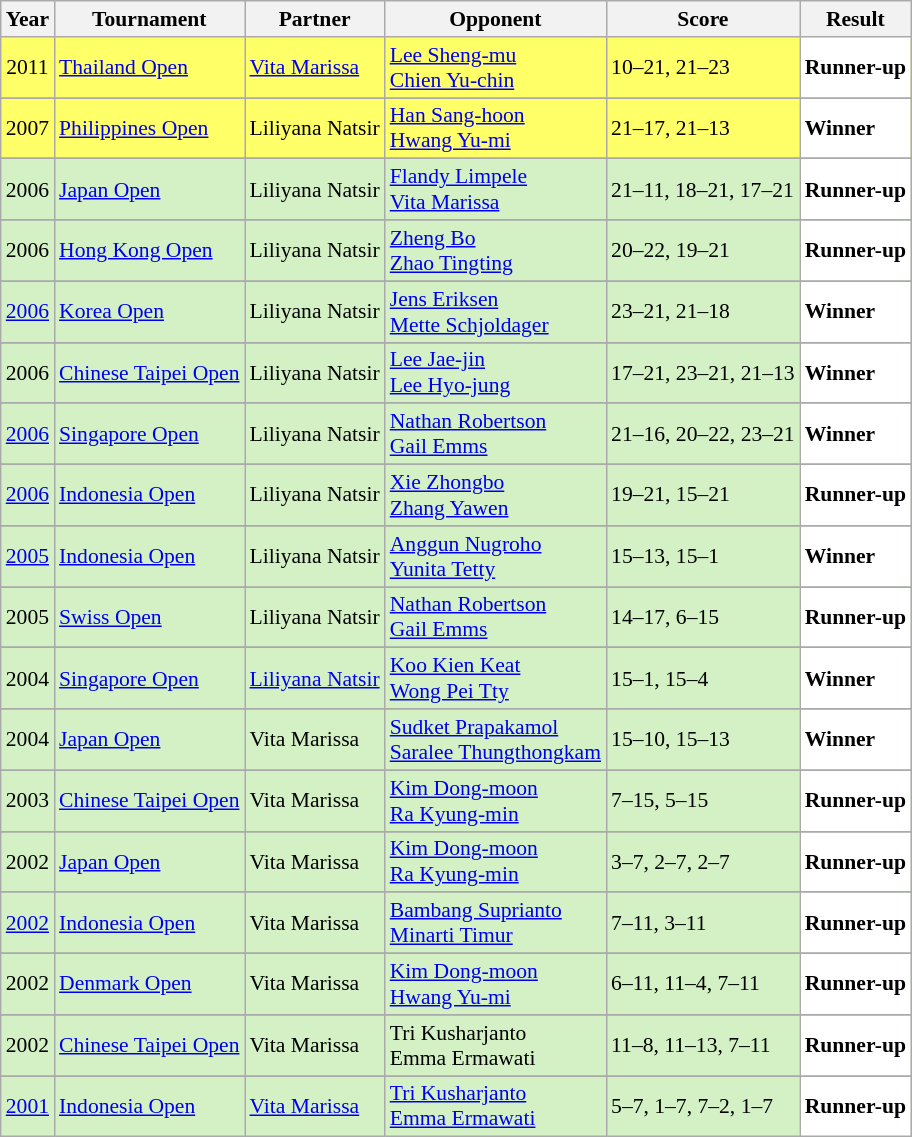<table class="sortable wikitable" style="font-size: 90%">
<tr>
<th>Year</th>
<th>Tournament</th>
<th>Partner</th>
<th>Opponent</th>
<th>Score</th>
<th>Result</th>
</tr>
<tr style="background:#FFFF67">
<td align="center">2011</td>
<td align="left"><a href='#'>Thailand Open</a></td>
<td align="left"> <a href='#'>Vita Marissa</a></td>
<td align="left"> <a href='#'>Lee Sheng-mu</a> <br>  <a href='#'>Chien Yu-chin</a></td>
<td align="left">10–21, 21–23</td>
<td style="text-align:left; background:white"> <strong>Runner-up</strong></td>
</tr>
<tr>
</tr>
<tr style="background:#FFFF67">
<td align="center">2007</td>
<td align="left"><a href='#'>Philippines Open</a></td>
<td align="left"> Liliyana Natsir</td>
<td align="left"> <a href='#'>Han Sang-hoon</a> <br>  <a href='#'>Hwang Yu-mi</a></td>
<td align="left">21–17, 21–13</td>
<td style="text-align:left; background:white"> <strong>Winner</strong></td>
</tr>
<tr>
</tr>
<tr style="background:#D4F1C5">
<td align="center">2006</td>
<td align="left"><a href='#'>Japan Open</a></td>
<td align="left"> Liliyana Natsir</td>
<td align="left"> <a href='#'>Flandy Limpele</a> <br>  <a href='#'>Vita Marissa</a></td>
<td align="left">21–11, 18–21, 17–21</td>
<td style="text-align:left; background:white"> <strong>Runner-up</strong></td>
</tr>
<tr>
</tr>
<tr style="background:#D4F1C5">
<td align="center">2006</td>
<td align="left"><a href='#'>Hong Kong Open</a></td>
<td align="left"> Liliyana Natsir</td>
<td align="left"> <a href='#'>Zheng Bo</a> <br>  <a href='#'>Zhao Tingting</a></td>
<td align="left">20–22, 19–21</td>
<td style="text-align:left; background:white"> <strong>Runner-up</strong></td>
</tr>
<tr>
</tr>
<tr style="background:#D4F1C5">
<td align="center"><a href='#'>2006</a></td>
<td align="left"><a href='#'>Korea Open</a></td>
<td align="left"> Liliyana Natsir</td>
<td align="left"> <a href='#'>Jens Eriksen</a> <br>  <a href='#'>Mette Schjoldager</a></td>
<td align="left">23–21, 21–18</td>
<td style="text-align:left; background:white"> <strong>Winner</strong></td>
</tr>
<tr>
</tr>
<tr style="background:#D4F1C5">
<td align="center">2006</td>
<td align="left"><a href='#'>Chinese Taipei Open</a></td>
<td align="left"> Liliyana Natsir</td>
<td align="left"> <a href='#'>Lee Jae-jin</a> <br>  <a href='#'>Lee Hyo-jung</a></td>
<td align="left">17–21, 23–21, 21–13</td>
<td style="text-align:left; background:white"> <strong>Winner</strong></td>
</tr>
<tr>
</tr>
<tr style="background:#D4F1C5">
<td align="center"><a href='#'>2006</a></td>
<td align="left"><a href='#'>Singapore Open</a></td>
<td align="left"> Liliyana Natsir</td>
<td align="left"> <a href='#'>Nathan Robertson</a> <br>  <a href='#'>Gail Emms</a></td>
<td align="left">21–16, 20–22, 23–21</td>
<td style="text-align:left; background:white"> <strong>Winner</strong></td>
</tr>
<tr>
</tr>
<tr style="background:#D4F1C5">
<td align="center"><a href='#'>2006</a></td>
<td align="left"><a href='#'>Indonesia Open</a></td>
<td align="left"> Liliyana Natsir</td>
<td align="left"> <a href='#'>Xie Zhongbo</a> <br>  <a href='#'>Zhang Yawen</a></td>
<td align="left">19–21, 15–21</td>
<td style="text-align:left; background:white"> <strong>Runner-up</strong></td>
</tr>
<tr>
</tr>
<tr style="background:#D4F1C5">
<td align="center"><a href='#'>2005</a></td>
<td align="left"><a href='#'>Indonesia Open</a></td>
<td align="left"> Liliyana Natsir</td>
<td align="left"> <a href='#'>Anggun Nugroho</a> <br>  <a href='#'>Yunita Tetty</a></td>
<td align="left">15–13, 15–1</td>
<td style="text-align:left; background:white"> <strong>Winner</strong></td>
</tr>
<tr>
</tr>
<tr style="background:#D4F1C5">
<td align="center">2005</td>
<td align="left"><a href='#'>Swiss Open</a></td>
<td align="left"> Liliyana Natsir</td>
<td align="left"> <a href='#'>Nathan Robertson</a> <br>  <a href='#'>Gail Emms</a></td>
<td align="left">14–17, 6–15</td>
<td style="text-align:left; background:white"> <strong>Runner-up</strong></td>
</tr>
<tr>
</tr>
<tr style="background:#D4F1C5">
<td align="center">2004</td>
<td align="left"><a href='#'>Singapore Open</a></td>
<td align="left"> <a href='#'>Liliyana Natsir</a></td>
<td align="left"> <a href='#'>Koo Kien Keat</a> <br>  <a href='#'>Wong Pei Tty</a></td>
<td align="left">15–1, 15–4</td>
<td style="text-align:left; background:white"> <strong>Winner</strong></td>
</tr>
<tr>
</tr>
<tr style="background:#D4F1C5">
<td align="center">2004</td>
<td align="left"><a href='#'>Japan Open</a></td>
<td align="left"> Vita Marissa</td>
<td align="left"> <a href='#'>Sudket Prapakamol</a> <br>  <a href='#'>Saralee Thungthongkam</a></td>
<td align="left">15–10, 15–13</td>
<td style="text-align:left; background:white"> <strong>Winner</strong></td>
</tr>
<tr>
</tr>
<tr style="background:#D4F1C5">
<td align="center">2003</td>
<td align="left"><a href='#'>Chinese Taipei Open</a></td>
<td align="left"> Vita Marissa</td>
<td align="left"> <a href='#'>Kim Dong-moon</a> <br>  <a href='#'>Ra Kyung-min</a></td>
<td align="left">7–15, 5–15</td>
<td style="text-align:left; background:white"> <strong>Runner-up</strong></td>
</tr>
<tr>
</tr>
<tr style="background:#D4F1C5">
<td align="center">2002</td>
<td align="left"><a href='#'>Japan Open</a></td>
<td align="left"> Vita Marissa</td>
<td align="left"> <a href='#'>Kim Dong-moon</a> <br>  <a href='#'>Ra Kyung-min</a></td>
<td align="left">3–7, 2–7, 2–7</td>
<td style="text-align:left; background:white"> <strong>Runner-up</strong></td>
</tr>
<tr>
</tr>
<tr style="background:#D4F1C5">
<td align="center"><a href='#'>2002</a></td>
<td align="left"><a href='#'>Indonesia Open</a></td>
<td align="left"> Vita Marissa</td>
<td align="left"> <a href='#'>Bambang Suprianto</a> <br>  <a href='#'>Minarti Timur</a></td>
<td align="left">7–11, 3–11</td>
<td style="text-align:left; background:white"> <strong>Runner-up</strong></td>
</tr>
<tr>
</tr>
<tr style="background:#D4F1C5">
<td align="center">2002</td>
<td align="left"><a href='#'>Denmark Open</a></td>
<td align="left"> Vita Marissa</td>
<td align="left"> <a href='#'>Kim Dong-moon</a> <br>  <a href='#'>Hwang Yu-mi</a></td>
<td align="left">6–11, 11–4, 7–11</td>
<td style="text-align:left; background:white"> <strong>Runner-up</strong></td>
</tr>
<tr>
</tr>
<tr style="background:#D4F1C5">
<td align="center">2002</td>
<td align="left"><a href='#'>Chinese Taipei Open</a></td>
<td align="left"> Vita Marissa</td>
<td align="left"> Tri Kusharjanto <br>  Emma Ermawati</td>
<td align="left">11–8, 11–13, 7–11</td>
<td style="text-align:left; background:white"> <strong>Runner-up</strong></td>
</tr>
<tr>
</tr>
<tr style="background:#D4F1C5">
<td align="center"><a href='#'>2001</a></td>
<td align="left"><a href='#'>Indonesia Open</a></td>
<td align="left"> <a href='#'>Vita Marissa</a></td>
<td align="left"> <a href='#'>Tri Kusharjanto</a> <br>  <a href='#'>Emma Ermawati</a></td>
<td align="left">5–7, 1–7, 7–2, 1–7</td>
<td style="text-align:left; background:white"> <strong>Runner-up</strong></td>
</tr>
</table>
